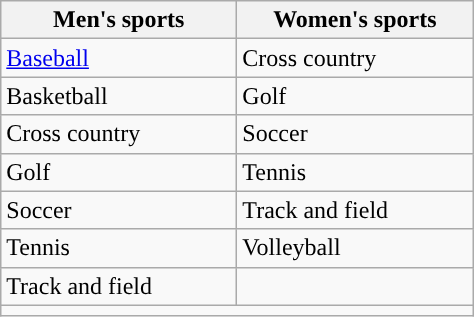<table class="wikitable"; style= "text-align: ">
<tr>
<th width=150px>Men's sports</th>
<th width=150px>Women's sports</th>
</tr>
<tr>
<td><a href='#'>Baseball</a></td>
<td>Cross country</td>
</tr>
<tr>
<td>Basketball</td>
<td>Golf</td>
</tr>
<tr>
<td>Cross country</td>
<td>Soccer</td>
</tr>
<tr>
<td>Golf</td>
<td>Tennis</td>
</tr>
<tr>
<td>Soccer</td>
<td>Track and field</td>
</tr>
<tr>
<td>Tennis</td>
<td>Volleyball</td>
</tr>
<tr>
<td>Track and field</td>
<td></td>
</tr>
<tr>
<td colspan=2></td>
</tr>
</table>
